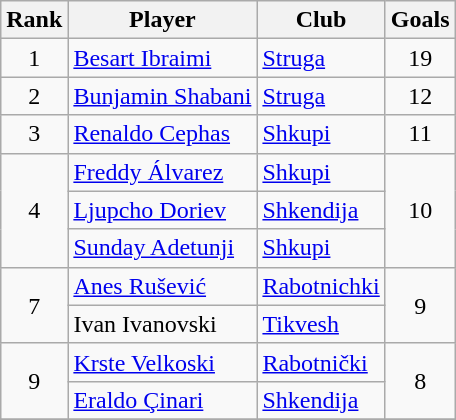<table class="wikitable" style="text-align:center">
<tr>
<th>Rank</th>
<th>Player</th>
<th>Club</th>
<th>Goals</th>
</tr>
<tr>
<td>1</td>
<td align="left"> <a href='#'>Besart Ibraimi</a></td>
<td align="left"><a href='#'>Struga</a></td>
<td>19</td>
</tr>
<tr>
<td>2</td>
<td align=left> <a href='#'>Bunjamin Shabani</a></td>
<td align=left><a href='#'>Struga</a></td>
<td>12</td>
</tr>
<tr>
<td>3</td>
<td align="left"> <a href='#'>Renaldo Cephas</a></td>
<td align="left"><a href='#'>Shkupi</a></td>
<td>11</td>
</tr>
<tr>
<td rowspan="3">4</td>
<td align="left"> <a href='#'>Freddy Álvarez</a></td>
<td align="left"><a href='#'>Shkupi</a></td>
<td rowspan="3">10</td>
</tr>
<tr>
<td align="left"> <a href='#'>Ljupcho Doriev</a></td>
<td align="left"><a href='#'>Shkendija</a></td>
</tr>
<tr>
<td align="left"> <a href='#'>Sunday Adetunji</a></td>
<td align="left"><a href='#'>Shkupi</a></td>
</tr>
<tr>
<td rowspan="2">7</td>
<td align="left"> <a href='#'>Anes Rušević</a></td>
<td align="left"><a href='#'>Rabotnichki</a></td>
<td rowspan="2">9</td>
</tr>
<tr>
<td align="left"> Ivan Ivanovski</td>
<td align="left"><a href='#'>Tikvesh</a></td>
</tr>
<tr>
<td rowspan="2">9</td>
<td align="left"> <a href='#'>Krste Velkoski</a></td>
<td align="left"><a href='#'>Rabotnički</a></td>
<td rowspan="2">8</td>
</tr>
<tr>
<td align="left"> <a href='#'>Eraldo Çinari</a></td>
<td align="left"><a href='#'>Shkendija</a></td>
</tr>
<tr>
</tr>
</table>
